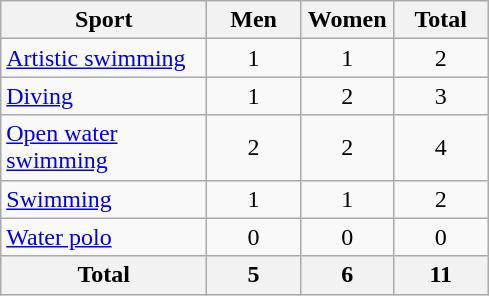<table class="wikitable sortable" style="text-align:center;">
<tr>
<th width=130>Sport</th>
<th width=55>Men</th>
<th width=55>Women</th>
<th width=55>Total</th>
</tr>
<tr>
<td align=left><a href='#'>Artistic swimming</a></td>
<td>1</td>
<td>1</td>
<td>2</td>
</tr>
<tr>
<td align=left><a href='#'>Diving</a></td>
<td>1</td>
<td>2</td>
<td>3</td>
</tr>
<tr>
<td align=left><a href='#'>Open water swimming</a></td>
<td>2</td>
<td>2</td>
<td>4</td>
</tr>
<tr>
<td align=left><a href='#'>Swimming</a></td>
<td>1</td>
<td>1</td>
<td>2</td>
</tr>
<tr>
<td align=left><a href='#'>Water polo</a></td>
<td>0</td>
<td>0</td>
<td>0</td>
</tr>
<tr>
<th>Total</th>
<th>5</th>
<th>6</th>
<th>11</th>
</tr>
</table>
